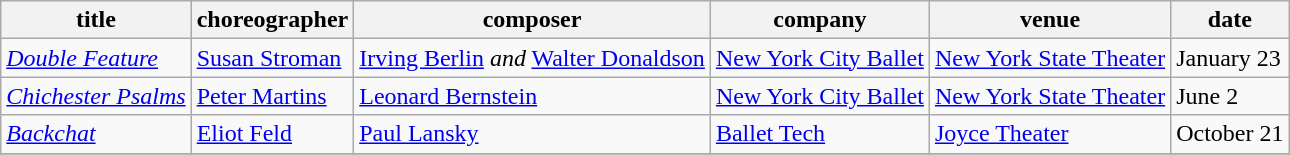<table class="wikitable sortable">
<tr>
<th>title</th>
<th>choreographer</th>
<th>composer</th>
<th>company</th>
<th>venue</th>
<th>date</th>
</tr>
<tr>
<td><em><a href='#'>Double Feature</a></em></td>
<td><a href='#'>Susan Stroman</a></td>
<td><a href='#'>Irving Berlin</a> <em>and</em> <a href='#'>Walter Donaldson</a></td>
<td><a href='#'>New York City Ballet</a></td>
<td><a href='#'>New York State Theater</a></td>
<td>January 23</td>
</tr>
<tr>
<td><em><a href='#'>Chichester Psalms</a></em></td>
<td><a href='#'>Peter Martins</a></td>
<td><a href='#'>Leonard Bernstein</a></td>
<td><a href='#'>New York City Ballet</a></td>
<td><a href='#'>New York State Theater</a></td>
<td>June 2</td>
</tr>
<tr>
<td><em><a href='#'>Backchat</a></em></td>
<td><a href='#'>Eliot Feld</a></td>
<td><a href='#'>Paul Lansky</a></td>
<td><a href='#'>Ballet Tech</a></td>
<td><a href='#'>Joyce Theater</a></td>
<td>October 21</td>
</tr>
<tr>
</tr>
</table>
